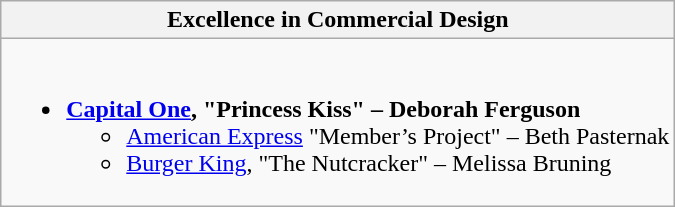<table class=wikitable style="width=100%">
<tr>
<th>Excellence in Commercial Design</th>
</tr>
<tr>
<td valign="top"><br><ul><li><strong><a href='#'>Capital One</a>, "Princess Kiss" – Deborah Ferguson</strong><ul><li><a href='#'>American Express</a> "Member’s Project" – Beth Pasternak</li><li><a href='#'>Burger King</a>, "The Nutcracker" – Melissa Bruning</li></ul></li></ul></td>
</tr>
</table>
